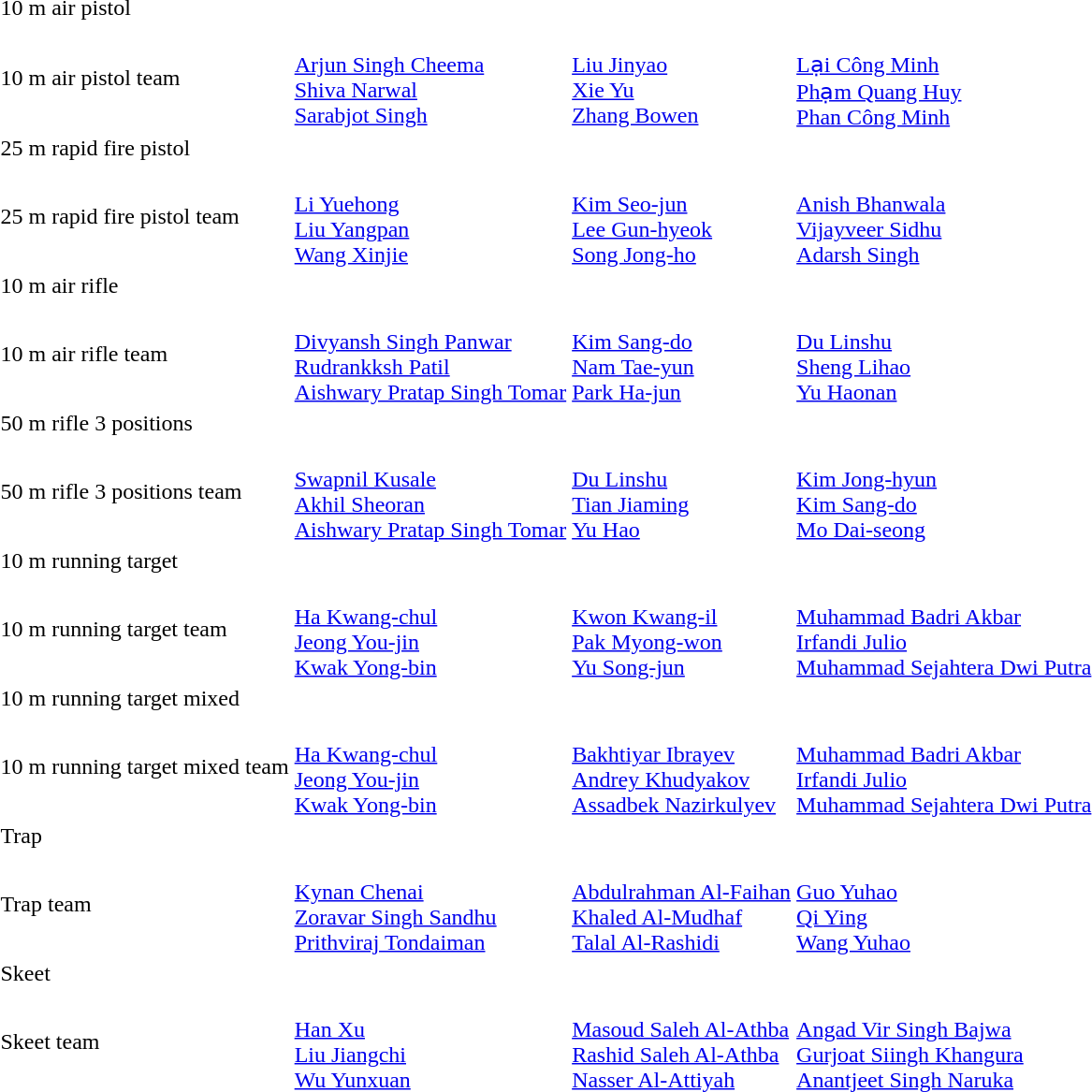<table>
<tr>
<td>10 m air pistol<br></td>
<td></td>
<td></td>
<td></td>
</tr>
<tr>
<td>10 m air pistol team<br></td>
<td><br><a href='#'>Arjun Singh Cheema</a><br><a href='#'>Shiva Narwal</a><br><a href='#'>Sarabjot Singh</a></td>
<td><br><a href='#'>Liu Jinyao</a><br><a href='#'>Xie Yu</a><br><a href='#'>Zhang Bowen</a></td>
<td><br><a href='#'>Lại Công Minh</a><br><a href='#'>Phạm Quang Huy</a><br><a href='#'>Phan Công Minh</a></td>
</tr>
<tr>
<td>25 m rapid fire pistol<br></td>
<td></td>
<td></td>
<td></td>
</tr>
<tr>
<td>25 m rapid fire pistol team<br></td>
<td><br><a href='#'>Li Yuehong</a><br><a href='#'>Liu Yangpan</a><br><a href='#'>Wang Xinjie</a></td>
<td><br><a href='#'>Kim Seo-jun</a><br><a href='#'>Lee Gun-hyeok</a><br><a href='#'>Song Jong-ho</a></td>
<td><br><a href='#'>Anish Bhanwala</a><br><a href='#'>Vijayveer Sidhu</a><br><a href='#'>Adarsh Singh</a></td>
</tr>
<tr>
<td>10 m air rifle<br></td>
<td></td>
<td></td>
<td></td>
</tr>
<tr>
<td>10 m air rifle team<br></td>
<td><br><a href='#'>Divyansh Singh Panwar</a><br><a href='#'>Rudrankksh Patil</a><br><a href='#'>Aishwary Pratap Singh Tomar</a></td>
<td><br><a href='#'>Kim Sang-do</a><br><a href='#'>Nam Tae-yun</a><br><a href='#'>Park Ha-jun</a></td>
<td><br><a href='#'>Du Linshu</a><br><a href='#'>Sheng Lihao</a><br><a href='#'>Yu Haonan</a></td>
</tr>
<tr>
<td>50 m rifle 3 positions<br></td>
<td></td>
<td></td>
<td></td>
</tr>
<tr>
<td>50 m rifle 3 positions team<br></td>
<td><br><a href='#'>Swapnil Kusale</a><br><a href='#'>Akhil Sheoran</a><br><a href='#'>Aishwary Pratap Singh Tomar</a></td>
<td><br><a href='#'>Du Linshu</a><br><a href='#'>Tian Jiaming</a><br><a href='#'>Yu Hao</a></td>
<td><br><a href='#'>Kim Jong-hyun</a><br><a href='#'>Kim Sang-do</a><br><a href='#'>Mo Dai-seong</a></td>
</tr>
<tr>
<td>10 m running target<br></td>
<td></td>
<td></td>
<td></td>
</tr>
<tr>
<td>10 m running target team<br></td>
<td><br><a href='#'>Ha Kwang-chul</a><br><a href='#'>Jeong You-jin</a><br><a href='#'>Kwak Yong-bin</a></td>
<td><br><a href='#'>Kwon Kwang-il</a><br><a href='#'>Pak Myong-won</a><br><a href='#'>Yu Song-jun</a></td>
<td><br><a href='#'>Muhammad Badri Akbar</a><br><a href='#'>Irfandi Julio</a><br><a href='#'>Muhammad Sejahtera Dwi Putra</a></td>
</tr>
<tr>
<td>10 m running target mixed<br></td>
<td></td>
<td></td>
<td></td>
</tr>
<tr>
<td>10 m running target mixed team<br></td>
<td><br><a href='#'>Ha Kwang-chul</a><br><a href='#'>Jeong You-jin</a><br><a href='#'>Kwak Yong-bin</a></td>
<td><br><a href='#'>Bakhtiyar Ibrayev</a><br><a href='#'>Andrey Khudyakov</a><br><a href='#'>Assadbek Nazirkulyev</a></td>
<td><br><a href='#'>Muhammad Badri Akbar</a><br><a href='#'>Irfandi Julio</a><br><a href='#'>Muhammad Sejahtera Dwi Putra</a></td>
</tr>
<tr>
<td>Trap<br></td>
<td></td>
<td></td>
<td></td>
</tr>
<tr>
<td>Trap team<br></td>
<td><br><a href='#'>Kynan Chenai</a><br><a href='#'>Zoravar Singh Sandhu</a><br><a href='#'>Prithviraj Tondaiman</a></td>
<td><br><a href='#'>Abdulrahman Al-Faihan</a><br><a href='#'>Khaled Al-Mudhaf</a><br><a href='#'>Talal Al-Rashidi</a></td>
<td><br><a href='#'>Guo Yuhao</a><br><a href='#'>Qi Ying</a><br><a href='#'>Wang Yuhao</a></td>
</tr>
<tr>
<td>Skeet<br></td>
<td></td>
<td></td>
<td></td>
</tr>
<tr>
<td>Skeet team<br></td>
<td><br><a href='#'>Han Xu</a><br><a href='#'>Liu Jiangchi</a><br><a href='#'>Wu Yunxuan</a></td>
<td><br><a href='#'>Masoud Saleh Al-Athba</a><br><a href='#'>Rashid Saleh Al-Athba</a><br><a href='#'>Nasser Al-Attiyah</a></td>
<td><br><a href='#'>Angad Vir Singh Bajwa</a><br><a href='#'>Gurjoat Siingh Khangura</a><br><a href='#'>Anantjeet Singh Naruka</a></td>
</tr>
</table>
